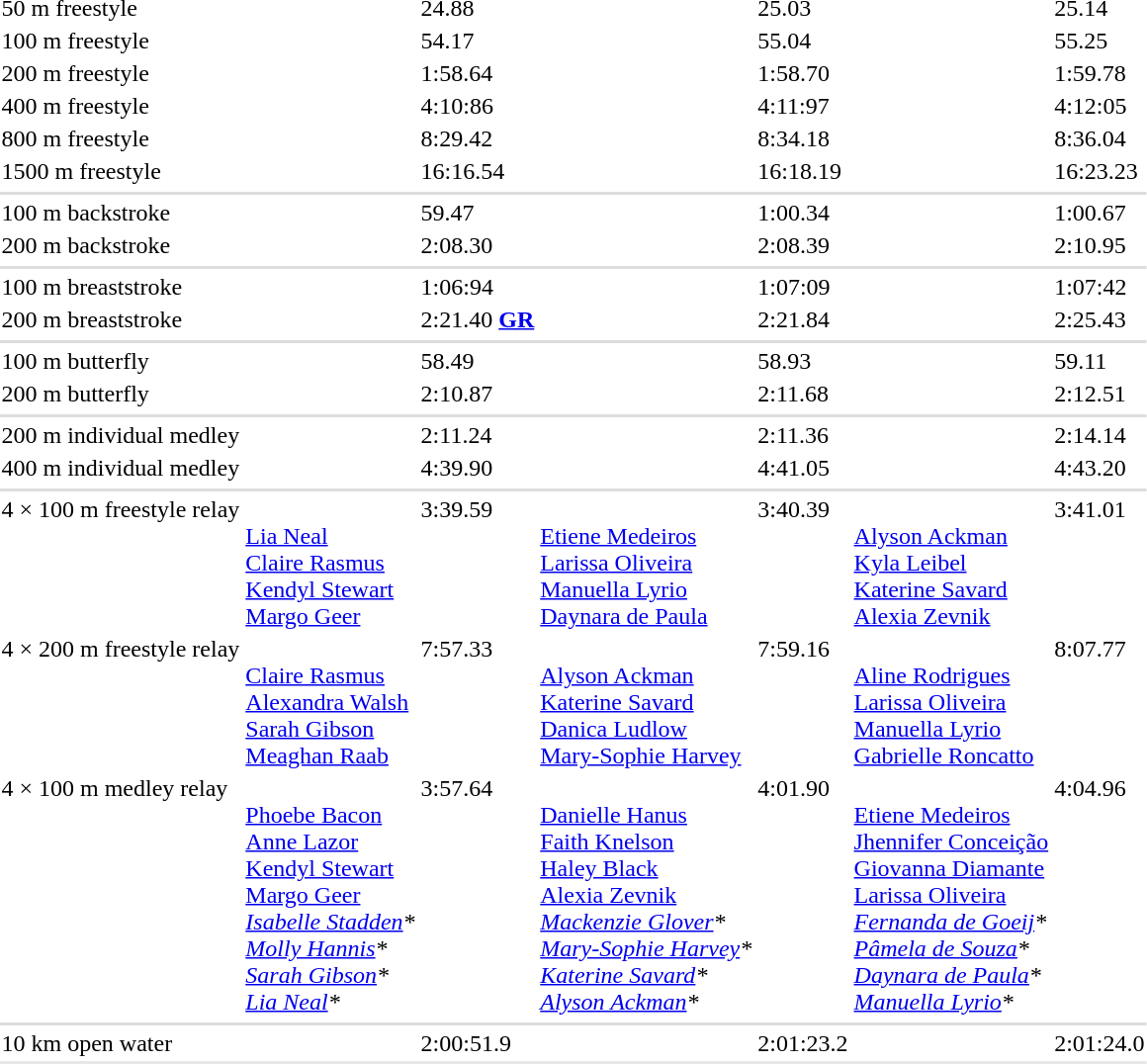<table>
<tr>
<td>50 m freestyle<br></td>
<td></td>
<td>24.88</td>
<td></td>
<td>25.03</td>
<td></td>
<td>25.14</td>
</tr>
<tr>
<td>100 m freestyle<br></td>
<td></td>
<td>54.17</td>
<td></td>
<td>55.04</td>
<td></td>
<td>55.25</td>
</tr>
<tr>
<td>200 m freestyle<br></td>
<td></td>
<td>1:58.64</td>
<td></td>
<td>1:58.70</td>
<td></td>
<td>1:59.78</td>
</tr>
<tr>
<td>400 m freestyle<br></td>
<td></td>
<td>4:10:86</td>
<td></td>
<td>4:11:97</td>
<td></td>
<td>4:12:05</td>
</tr>
<tr>
<td>800 m freestyle<br></td>
<td></td>
<td>8:29.42</td>
<td></td>
<td>8:34.18</td>
<td></td>
<td>8:36.04</td>
</tr>
<tr>
<td>1500 m freestyle<br></td>
<td></td>
<td>16:16.54</td>
<td></td>
<td>16:18.19</td>
<td></td>
<td>16:23.23</td>
</tr>
<tr>
</tr>
<tr bgcolor=#ddd>
<td colspan=7></td>
</tr>
<tr>
<td>100 m backstroke<br></td>
<td></td>
<td>59.47</td>
<td></td>
<td>1:00.34</td>
<td></td>
<td>1:00.67</td>
</tr>
<tr>
<td>200 m backstroke<br></td>
<td></td>
<td>2:08.30</td>
<td></td>
<td>2:08.39</td>
<td></td>
<td>2:10.95</td>
</tr>
<tr>
</tr>
<tr bgcolor=#ddd>
<td colspan=7></td>
</tr>
<tr>
<td>100 m breaststroke<br></td>
<td></td>
<td>1:06:94</td>
<td></td>
<td>1:07:09</td>
<td></td>
<td>1:07:42</td>
</tr>
<tr>
<td>200 m breaststroke<br></td>
<td></td>
<td>2:21.40 <strong><a href='#'>GR</a></strong></td>
<td></td>
<td>2:21.84</td>
<td></td>
<td>2:25.43</td>
</tr>
<tr>
</tr>
<tr bgcolor=#ddd>
<td colspan=7></td>
</tr>
<tr>
<td>100 m butterfly<br></td>
<td></td>
<td>58.49</td>
<td></td>
<td>58.93</td>
<td></td>
<td>59.11</td>
</tr>
<tr>
<td>200 m butterfly<br></td>
<td></td>
<td>2:10.87</td>
<td></td>
<td>2:11.68</td>
<td></td>
<td>2:12.51</td>
</tr>
<tr>
</tr>
<tr bgcolor=#ddd>
<td colspan=7></td>
</tr>
<tr>
<td>200 m individual medley<br></td>
<td></td>
<td>2:11.24</td>
<td></td>
<td>2:11.36</td>
<td></td>
<td>2:14.14</td>
</tr>
<tr>
<td>400 m individual medley<br></td>
<td></td>
<td>4:39.90</td>
<td></td>
<td>4:41.05</td>
<td></td>
<td>4:43.20</td>
</tr>
<tr>
</tr>
<tr bgcolor=#ddd>
<td colspan=7></td>
</tr>
<tr valign="top">
<td>4 × 100 m freestyle relay<br></td>
<td valign=top><br><a href='#'>Lia Neal</a> <br><a href='#'>Claire Rasmus</a> <br><a href='#'>Kendyl Stewart</a>  <br><a href='#'>Margo Geer</a></td>
<td>3:39.59</td>
<td valign=top><br><a href='#'>Etiene Medeiros</a> <br><a href='#'>Larissa Oliveira</a>  <br><a href='#'>Manuella Lyrio</a>  <br><a href='#'>Daynara de Paula</a></td>
<td>3:40.39</td>
<td valign=top><br><a href='#'>Alyson Ackman</a> <br><a href='#'>Kyla Leibel</a> <br><a href='#'>Katerine Savard</a> <br><a href='#'>Alexia Zevnik</a></td>
<td>3:41.01</td>
</tr>
<tr valign="top">
<td>4 × 200 m freestyle relay<br></td>
<td valign=top><br><a href='#'>Claire Rasmus</a> <br><a href='#'>Alexandra Walsh</a><br><a href='#'>Sarah Gibson</a><br><a href='#'>Meaghan Raab</a></td>
<td>7:57.33</td>
<td valign=top><br><a href='#'>Alyson Ackman</a> <br><a href='#'>Katerine Savard</a> <br><a href='#'>Danica Ludlow</a><br><a href='#'>Mary-Sophie Harvey</a></td>
<td>7:59.16</td>
<td valign=top><br><a href='#'>Aline Rodrigues</a><br><a href='#'>Larissa Oliveira</a> <br><a href='#'>Manuella Lyrio</a> <br><a href='#'>Gabrielle Roncatto</a></td>
<td>8:07.77</td>
</tr>
<tr valign="top">
<td>4 × 100 m medley relay<br></td>
<td valign=top><br><a href='#'>Phoebe Bacon</a><br><a href='#'>Anne Lazor</a> <br><a href='#'>Kendyl Stewart</a><br><a href='#'>Margo Geer</a><br><em><a href='#'>Isabelle Stadden</a>* <br><a href='#'>Molly Hannis</a>* <br><a href='#'>Sarah Gibson</a>* <br><a href='#'>Lia Neal</a>*</em></td>
<td>3:57.64</td>
<td valign=top><br><a href='#'>Danielle Hanus</a><br><a href='#'>Faith Knelson</a> <br><a href='#'>Haley Black</a><br><a href='#'>Alexia Zevnik</a><br><em><a href='#'>Mackenzie Glover</a>* <br><a href='#'>Mary-Sophie Harvey</a>* <br><a href='#'>Katerine Savard</a>* <br><a href='#'>Alyson Ackman</a>*</em></td>
<td>4:01.90</td>
<td valign=top><br><a href='#'>Etiene Medeiros</a><br><a href='#'>Jhennifer Conceição</a> <br><a href='#'>Giovanna Diamante</a><br><a href='#'>Larissa Oliveira</a><br><em><a href='#'>Fernanda de Goeij</a>* <br><a href='#'>Pâmela de Souza</a>* <br><a href='#'>Daynara de Paula</a>* <br><a href='#'>Manuella Lyrio</a>*</em></td>
<td>4:04.96</td>
</tr>
<tr>
</tr>
<tr bgcolor=#ddd>
<td colspan=7></td>
</tr>
<tr>
<td>10 km open water<br></td>
<td></td>
<td>2:00:51.9</td>
<td></td>
<td>2:01:23.2</td>
<td></td>
<td>2:01:24.0</td>
</tr>
<tr bgcolor= e8e8e8>
<td colspan=7></td>
</tr>
</table>
